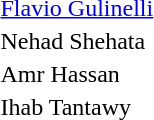<table>
<tr>
<th></th>
<td> <a href='#'>Flavio Gulinelli</a></td>
</tr>
<tr>
<th></th>
<td>Nehad Shehata</td>
</tr>
<tr>
<th></th>
<td>Amr Hassan</td>
</tr>
<tr>
<th></th>
<td>Ihab Tantawy</td>
</tr>
<tr>
</tr>
</table>
